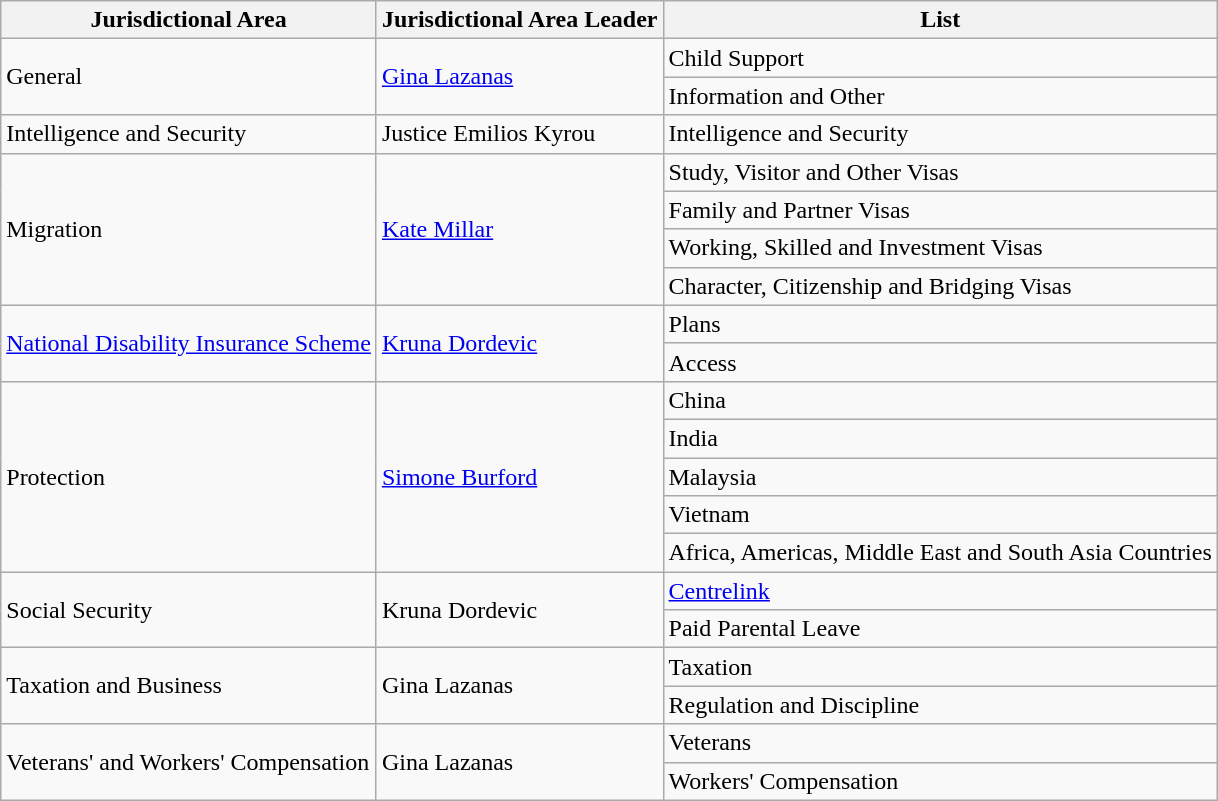<table class="wikitable">
<tr>
<th>Jurisdictional Area</th>
<th>Jurisdictional Area Leader</th>
<th>List</th>
</tr>
<tr>
<td rowspan="2">General</td>
<td rowspan="2"><a href='#'>Gina Lazanas</a></td>
<td>Child Support</td>
</tr>
<tr>
<td>Information and Other</td>
</tr>
<tr>
<td>Intelligence and Security</td>
<td>Justice Emilios Kyrou</td>
<td>Intelligence and Security</td>
</tr>
<tr>
<td rowspan="4">Migration</td>
<td rowspan="4"><a href='#'>Kate Millar</a></td>
<td>Study, Visitor and Other Visas</td>
</tr>
<tr>
<td>Family and Partner Visas</td>
</tr>
<tr>
<td>Working, Skilled and Investment Visas</td>
</tr>
<tr>
<td>Character, Citizenship and Bridging Visas</td>
</tr>
<tr>
<td rowspan="2"><a href='#'>National Disability Insurance Scheme</a></td>
<td rowspan="2"><a href='#'>Kruna Dordevic</a></td>
<td>Plans</td>
</tr>
<tr>
<td>Access</td>
</tr>
<tr>
<td rowspan="5">Protection</td>
<td rowspan="5"><a href='#'>Simone Burford</a></td>
<td>China</td>
</tr>
<tr>
<td>India</td>
</tr>
<tr>
<td>Malaysia</td>
</tr>
<tr>
<td>Vietnam</td>
</tr>
<tr>
<td>Africa, Americas, Middle East and South Asia Countries</td>
</tr>
<tr>
<td rowspan="2">Social Security</td>
<td rowspan="2">Kruna Dordevic</td>
<td><a href='#'>Centrelink</a></td>
</tr>
<tr>
<td>Paid Parental Leave</td>
</tr>
<tr>
<td rowspan="2">Taxation and Business</td>
<td rowspan="2">Gina Lazanas</td>
<td>Taxation</td>
</tr>
<tr>
<td>Regulation and Discipline</td>
</tr>
<tr>
<td rowspan="2">Veterans' and Workers' Compensation</td>
<td rowspan="2">Gina Lazanas</td>
<td>Veterans</td>
</tr>
<tr>
<td>Workers' Compensation</td>
</tr>
</table>
